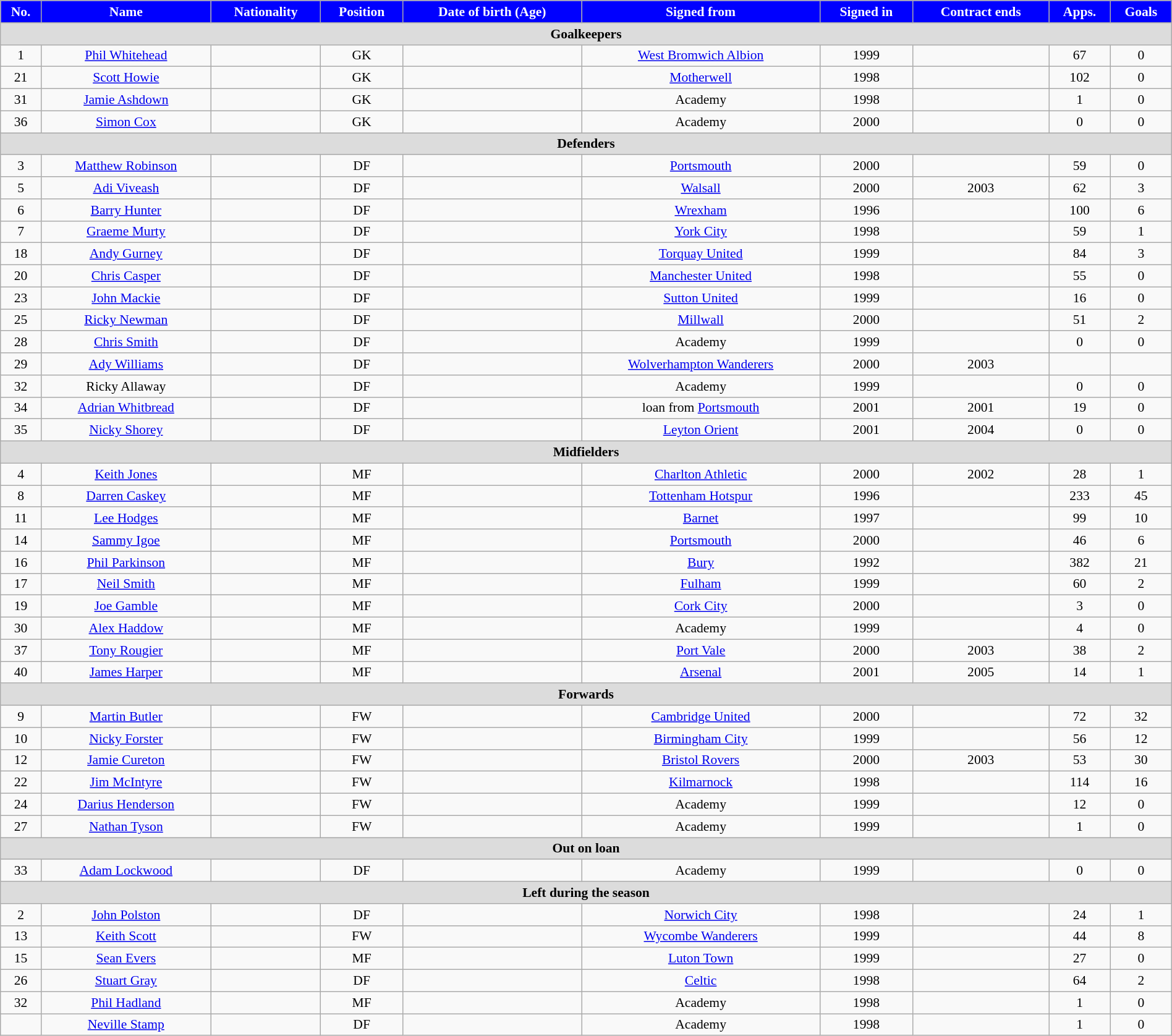<table class="wikitable"  style="text-align:center; font-size:90%; width:100%;">
<tr>
<th style="background:#00f; color:white; text-align:center;">No.</th>
<th style="background:#00f; color:white; text-align:center;">Name</th>
<th style="background:#00f; color:white; text-align:center;">Nationality</th>
<th style="background:#00f; color:white; text-align:center;">Position</th>
<th style="background:#00f; color:white; text-align:center;">Date of birth (Age)</th>
<th style="background:#00f; color:white; text-align:center;">Signed from</th>
<th style="background:#00f; color:white; text-align:center;">Signed in</th>
<th style="background:#00f; color:white; text-align:center;">Contract ends</th>
<th style="background:#00f; color:white; text-align:center;">Apps.</th>
<th style="background:#00f; color:white; text-align:center;">Goals</th>
</tr>
<tr>
<th colspan="11"  style="background:#dcdcdc; text-align:center;">Goalkeepers</th>
</tr>
<tr>
<td>1</td>
<td><a href='#'>Phil Whitehead</a></td>
<td></td>
<td>GK</td>
<td></td>
<td><a href='#'>West Bromwich Albion</a></td>
<td>1999</td>
<td></td>
<td>67</td>
<td>0</td>
</tr>
<tr>
<td>21</td>
<td><a href='#'>Scott Howie</a></td>
<td></td>
<td>GK</td>
<td></td>
<td><a href='#'>Motherwell</a></td>
<td>1998</td>
<td></td>
<td>102</td>
<td>0</td>
</tr>
<tr>
<td>31</td>
<td><a href='#'>Jamie Ashdown</a></td>
<td></td>
<td>GK</td>
<td></td>
<td>Academy</td>
<td>1998</td>
<td></td>
<td>1</td>
<td>0</td>
</tr>
<tr>
<td>36</td>
<td><a href='#'>Simon Cox</a></td>
<td></td>
<td>GK</td>
<td></td>
<td>Academy</td>
<td>2000</td>
<td></td>
<td>0</td>
<td>0</td>
</tr>
<tr>
<th colspan="11"  style="background:#dcdcdc; text-align:center;">Defenders</th>
</tr>
<tr>
<td>3</td>
<td><a href='#'>Matthew Robinson</a></td>
<td></td>
<td>DF</td>
<td></td>
<td><a href='#'>Portsmouth</a></td>
<td>2000</td>
<td></td>
<td>59</td>
<td>0</td>
</tr>
<tr>
<td>5</td>
<td><a href='#'>Adi Viveash</a></td>
<td></td>
<td>DF</td>
<td></td>
<td><a href='#'>Walsall</a></td>
<td>2000</td>
<td>2003</td>
<td>62</td>
<td>3</td>
</tr>
<tr>
<td>6</td>
<td><a href='#'>Barry Hunter</a></td>
<td></td>
<td>DF</td>
<td></td>
<td><a href='#'>Wrexham</a></td>
<td>1996</td>
<td></td>
<td>100</td>
<td>6</td>
</tr>
<tr>
<td>7</td>
<td><a href='#'>Graeme Murty</a></td>
<td></td>
<td>DF</td>
<td></td>
<td><a href='#'>York City</a></td>
<td>1998</td>
<td></td>
<td>59</td>
<td>1</td>
</tr>
<tr>
<td>18</td>
<td><a href='#'>Andy Gurney</a></td>
<td></td>
<td>DF</td>
<td></td>
<td><a href='#'>Torquay United</a></td>
<td>1999</td>
<td></td>
<td>84</td>
<td>3</td>
</tr>
<tr>
<td>20</td>
<td><a href='#'>Chris Casper</a></td>
<td></td>
<td>DF</td>
<td></td>
<td><a href='#'>Manchester United</a></td>
<td>1998</td>
<td></td>
<td>55</td>
<td>0</td>
</tr>
<tr>
<td>23</td>
<td><a href='#'>John Mackie</a></td>
<td></td>
<td>DF</td>
<td></td>
<td><a href='#'>Sutton United</a></td>
<td>1999</td>
<td></td>
<td>16</td>
<td>0</td>
</tr>
<tr>
<td>25</td>
<td><a href='#'>Ricky Newman</a></td>
<td></td>
<td>DF</td>
<td></td>
<td><a href='#'>Millwall</a></td>
<td>2000</td>
<td></td>
<td>51</td>
<td>2</td>
</tr>
<tr>
<td>28</td>
<td><a href='#'>Chris Smith</a></td>
<td></td>
<td>DF</td>
<td></td>
<td>Academy</td>
<td>1999</td>
<td></td>
<td>0</td>
<td>0</td>
</tr>
<tr>
<td>29</td>
<td><a href='#'>Ady Williams</a></td>
<td></td>
<td>DF</td>
<td></td>
<td><a href='#'>Wolverhampton Wanderers</a></td>
<td>2000</td>
<td>2003</td>
<td></td>
<td></td>
</tr>
<tr>
<td>32</td>
<td>Ricky Allaway</td>
<td></td>
<td>DF</td>
<td></td>
<td>Academy</td>
<td>1999</td>
<td></td>
<td>0</td>
<td>0</td>
</tr>
<tr>
<td>34</td>
<td><a href='#'>Adrian Whitbread</a></td>
<td></td>
<td>DF</td>
<td></td>
<td>loan from <a href='#'>Portsmouth</a></td>
<td>2001</td>
<td>2001</td>
<td>19</td>
<td>0</td>
</tr>
<tr>
<td>35</td>
<td><a href='#'>Nicky Shorey</a></td>
<td></td>
<td>DF</td>
<td></td>
<td><a href='#'>Leyton Orient</a></td>
<td>2001</td>
<td>2004</td>
<td>0</td>
<td>0</td>
</tr>
<tr>
<th colspan="11"  style="background:#dcdcdc; text-align:center;">Midfielders</th>
</tr>
<tr>
<td>4</td>
<td><a href='#'>Keith Jones</a></td>
<td></td>
<td>MF</td>
<td></td>
<td><a href='#'>Charlton Athletic</a></td>
<td>2000</td>
<td>2002</td>
<td>28</td>
<td>1</td>
</tr>
<tr>
<td>8</td>
<td><a href='#'>Darren Caskey</a></td>
<td></td>
<td>MF</td>
<td></td>
<td><a href='#'>Tottenham Hotspur</a></td>
<td>1996</td>
<td></td>
<td>233</td>
<td>45</td>
</tr>
<tr>
<td>11</td>
<td><a href='#'>Lee Hodges</a></td>
<td></td>
<td>MF</td>
<td></td>
<td><a href='#'>Barnet</a></td>
<td>1997</td>
<td></td>
<td>99</td>
<td>10</td>
</tr>
<tr>
<td>14</td>
<td><a href='#'>Sammy Igoe</a></td>
<td></td>
<td>MF</td>
<td></td>
<td><a href='#'>Portsmouth</a></td>
<td>2000</td>
<td></td>
<td>46</td>
<td>6</td>
</tr>
<tr>
<td>16</td>
<td><a href='#'>Phil Parkinson</a></td>
<td></td>
<td>MF</td>
<td></td>
<td><a href='#'>Bury</a></td>
<td>1992</td>
<td></td>
<td>382</td>
<td>21</td>
</tr>
<tr>
<td>17</td>
<td><a href='#'>Neil Smith</a></td>
<td></td>
<td>MF</td>
<td></td>
<td><a href='#'>Fulham</a></td>
<td>1999</td>
<td></td>
<td>60</td>
<td>2</td>
</tr>
<tr>
<td>19</td>
<td><a href='#'>Joe Gamble</a></td>
<td></td>
<td>MF</td>
<td></td>
<td><a href='#'>Cork City</a></td>
<td>2000</td>
<td></td>
<td>3</td>
<td>0</td>
</tr>
<tr>
<td>30</td>
<td><a href='#'>Alex Haddow</a></td>
<td></td>
<td>MF</td>
<td></td>
<td>Academy</td>
<td>1999</td>
<td></td>
<td>4</td>
<td>0</td>
</tr>
<tr>
<td>37</td>
<td><a href='#'>Tony Rougier</a></td>
<td></td>
<td>MF</td>
<td></td>
<td><a href='#'>Port Vale</a></td>
<td>2000</td>
<td>2003</td>
<td>38</td>
<td>2</td>
</tr>
<tr>
<td>40</td>
<td><a href='#'>James Harper</a></td>
<td></td>
<td>MF</td>
<td></td>
<td><a href='#'>Arsenal</a></td>
<td>2001</td>
<td>2005</td>
<td>14</td>
<td>1</td>
</tr>
<tr>
<th colspan="11"  style="background:#dcdcdc; text-align:center;">Forwards</th>
</tr>
<tr>
<td>9</td>
<td><a href='#'>Martin Butler</a></td>
<td></td>
<td>FW</td>
<td></td>
<td><a href='#'>Cambridge United</a></td>
<td>2000</td>
<td></td>
<td>72</td>
<td>32</td>
</tr>
<tr>
<td>10</td>
<td><a href='#'>Nicky Forster</a></td>
<td></td>
<td>FW</td>
<td></td>
<td><a href='#'>Birmingham City</a></td>
<td>1999</td>
<td></td>
<td>56</td>
<td>12</td>
</tr>
<tr>
<td>12</td>
<td><a href='#'>Jamie Cureton</a></td>
<td></td>
<td>FW</td>
<td></td>
<td><a href='#'>Bristol Rovers</a></td>
<td>2000</td>
<td>2003</td>
<td>53</td>
<td>30</td>
</tr>
<tr>
<td>22</td>
<td><a href='#'>Jim McIntyre</a></td>
<td></td>
<td>FW</td>
<td></td>
<td><a href='#'>Kilmarnock</a></td>
<td>1998</td>
<td></td>
<td>114</td>
<td>16</td>
</tr>
<tr>
<td>24</td>
<td><a href='#'>Darius Henderson</a></td>
<td></td>
<td>FW</td>
<td></td>
<td>Academy</td>
<td>1999</td>
<td></td>
<td>12</td>
<td>0</td>
</tr>
<tr>
<td>27</td>
<td><a href='#'>Nathan Tyson</a></td>
<td></td>
<td>FW</td>
<td></td>
<td>Academy</td>
<td>1999</td>
<td></td>
<td>1</td>
<td>0</td>
</tr>
<tr>
<th colspan="11"  style="background:#dcdcdc; text-align:center;">Out on loan</th>
</tr>
<tr>
<td>33</td>
<td><a href='#'>Adam Lockwood</a></td>
<td></td>
<td>DF</td>
<td></td>
<td>Academy</td>
<td>1999</td>
<td></td>
<td>0</td>
<td>0</td>
</tr>
<tr>
<th colspan="11"  style="background:#dcdcdc; text-align:center;">Left during the season</th>
</tr>
<tr>
<td>2</td>
<td><a href='#'>John Polston</a></td>
<td></td>
<td>DF</td>
<td></td>
<td><a href='#'>Norwich City</a></td>
<td>1998</td>
<td></td>
<td>24</td>
<td>1</td>
</tr>
<tr>
<td>13</td>
<td><a href='#'>Keith Scott</a></td>
<td></td>
<td>FW</td>
<td></td>
<td><a href='#'>Wycombe Wanderers</a></td>
<td>1999</td>
<td></td>
<td>44</td>
<td>8</td>
</tr>
<tr>
<td>15</td>
<td><a href='#'>Sean Evers</a></td>
<td></td>
<td>MF</td>
<td></td>
<td><a href='#'>Luton Town</a></td>
<td>1999</td>
<td></td>
<td>27</td>
<td>0</td>
</tr>
<tr>
<td>26</td>
<td><a href='#'>Stuart Gray</a></td>
<td></td>
<td>DF</td>
<td></td>
<td><a href='#'>Celtic</a></td>
<td>1998</td>
<td></td>
<td>64</td>
<td>2</td>
</tr>
<tr>
<td>32</td>
<td><a href='#'>Phil Hadland</a></td>
<td></td>
<td>MF</td>
<td></td>
<td>Academy</td>
<td>1998</td>
<td></td>
<td>1</td>
<td>0</td>
</tr>
<tr>
<td></td>
<td><a href='#'>Neville Stamp</a></td>
<td></td>
<td>DF</td>
<td></td>
<td>Academy</td>
<td>1998</td>
<td></td>
<td>1</td>
<td>0</td>
</tr>
</table>
